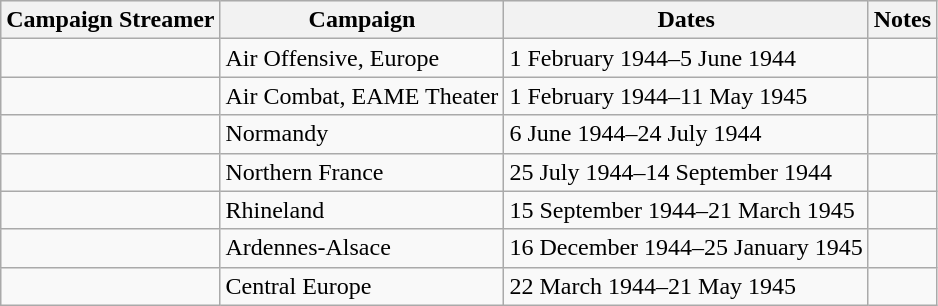<table class="wikitable">
<tr style="background:#efefef;">
<th>Campaign Streamer</th>
<th>Campaign</th>
<th>Dates</th>
<th>Notes</th>
</tr>
<tr>
<td></td>
<td>Air Offensive, Europe</td>
<td>1 February 1944–5 June 1944</td>
<td></td>
</tr>
<tr>
<td></td>
<td>Air Combat, EAME Theater</td>
<td>1 February 1944–11 May 1945</td>
<td></td>
</tr>
<tr>
<td></td>
<td>Normandy</td>
<td>6 June 1944–24 July 1944</td>
<td></td>
</tr>
<tr>
<td></td>
<td>Northern France</td>
<td>25 July 1944–14 September 1944</td>
<td></td>
</tr>
<tr>
<td></td>
<td>Rhineland</td>
<td>15 September 1944–21 March 1945</td>
<td></td>
</tr>
<tr>
<td></td>
<td>Ardennes-Alsace</td>
<td>16 December 1944–25 January 1945</td>
<td></td>
</tr>
<tr>
<td></td>
<td>Central Europe</td>
<td>22 March 1944–21 May 1945</td>
<td></td>
</tr>
</table>
